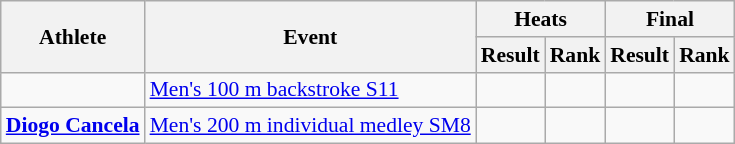<table class=wikitable style="font-size:90%">
<tr>
<th rowspan="2">Athlete</th>
<th rowspan="2">Event</th>
<th colspan="2">Heats</th>
<th colspan="2">Final</th>
</tr>
<tr>
<th>Result</th>
<th>Rank</th>
<th>Result</th>
<th>Rank</th>
</tr>
<tr align=center>
<td align=left> </td>
<td align=left><a href='#'>Men's 100 m backstroke S11</a></td>
<td></td>
<td></td>
<td></td>
<td></td>
</tr>
<tr align=center>
<td align=left><strong><a href='#'>Diogo Cancela</a></strong></td>
<td align=left><a href='#'>Men's 200 m individual medley SM8</a></td>
<td></td>
<td></td>
<td></td>
<td></td>
</tr>
</table>
